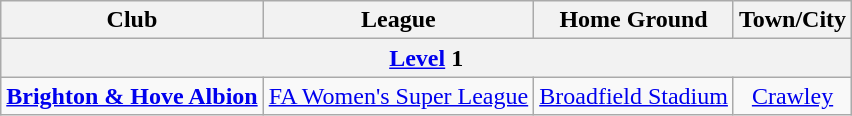<table class="wikitable" border="1" style="text-align:center;">
<tr>
<th>Club</th>
<th>League</th>
<th>Home Ground</th>
<th>Town/City</th>
</tr>
<tr>
<th colspan=5><a href='#'>Level</a> 1</th>
</tr>
<tr>
<td><strong><a href='#'>Brighton & Hove Albion</a></strong></td>
<td><a href='#'>FA Women's Super League</a></td>
<td><a href='#'>Broadfield Stadium</a></td>
<td><a href='#'>Crawley</a></td>
</tr>
</table>
